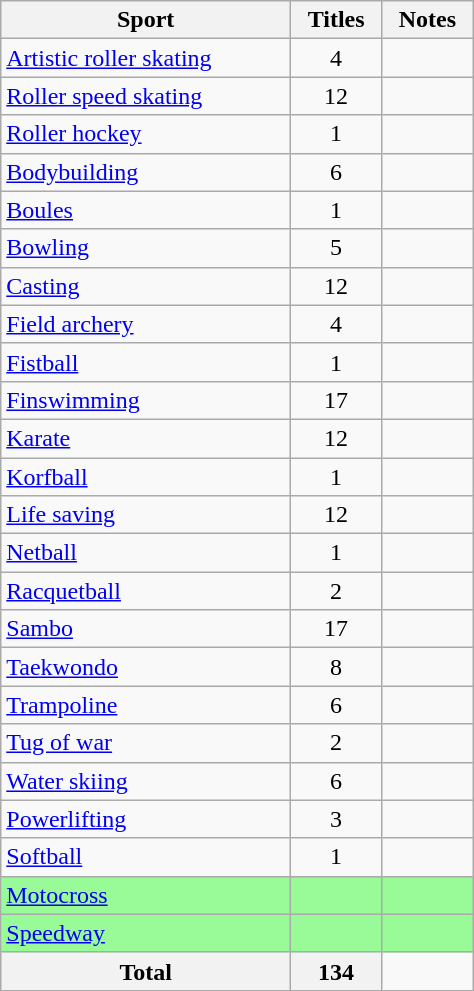<table class="wikitable" width=25% style="font-size:100%; text-align:center;">
<tr>
<th>Sport</th>
<th>Titles</th>
<th>Notes</th>
</tr>
<tr>
<td align=left><a href='#'>Artistic roller skating</a></td>
<td>4</td>
<td></td>
</tr>
<tr>
<td align=left><a href='#'>Roller speed skating</a></td>
<td>12</td>
<td></td>
</tr>
<tr>
<td align=left><a href='#'>Roller hockey</a></td>
<td>1</td>
<td></td>
</tr>
<tr>
<td align=left><a href='#'>Bodybuilding</a></td>
<td>6</td>
<td></td>
</tr>
<tr>
<td align=left><a href='#'>Boules</a></td>
<td>1</td>
<td></td>
</tr>
<tr>
<td align=left><a href='#'>Bowling</a></td>
<td>5</td>
<td></td>
</tr>
<tr>
<td align=left><a href='#'>Casting</a></td>
<td>12</td>
<td></td>
</tr>
<tr>
<td align=left><a href='#'>Field archery</a></td>
<td>4</td>
<td></td>
</tr>
<tr>
<td align=left><a href='#'>Fistball</a></td>
<td>1</td>
<td></td>
</tr>
<tr>
<td align=left><a href='#'>Finswimming</a></td>
<td>17</td>
<td></td>
</tr>
<tr>
<td align=left><a href='#'>Karate</a></td>
<td>12</td>
<td></td>
</tr>
<tr>
<td align=left><a href='#'>Korfball</a></td>
<td>1</td>
<td></td>
</tr>
<tr>
<td align=left><a href='#'>Life saving</a></td>
<td>12</td>
<td></td>
</tr>
<tr>
<td align=left><a href='#'>Netball</a></td>
<td>1</td>
<td></td>
</tr>
<tr>
<td align=left><a href='#'>Racquetball</a></td>
<td>2</td>
<td></td>
</tr>
<tr>
<td align=left><a href='#'>Sambo</a></td>
<td>17</td>
<td></td>
</tr>
<tr>
<td align=left><a href='#'>Taekwondo</a></td>
<td>8</td>
<td></td>
</tr>
<tr>
<td align=left><a href='#'>Trampoline</a></td>
<td>6</td>
<td></td>
</tr>
<tr>
<td align=left><a href='#'>Tug of war</a></td>
<td>2</td>
<td></td>
</tr>
<tr>
<td align=left><a href='#'>Water skiing</a></td>
<td>6</td>
<td></td>
</tr>
<tr>
<td align=left><a href='#'>Powerlifting</a></td>
<td>3</td>
<td></td>
</tr>
<tr>
<td align=left><a href='#'>Softball</a></td>
<td>1</td>
<td></td>
</tr>
<tr bgcolor=palegreen>
<td align=left><a href='#'>Motocross</a></td>
<td></td>
<td></td>
</tr>
<tr bgcolor=palegreen>
<td align=left><a href='#'>Speedway</a></td>
<td></td>
<td></td>
</tr>
<tr>
<th>Total</th>
<th>134</th>
</tr>
</table>
